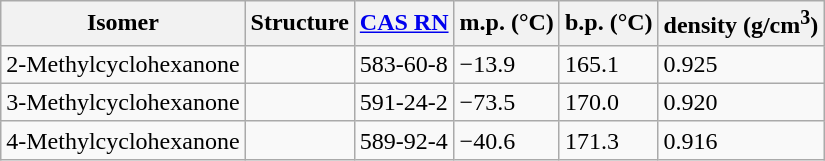<table class="wikitable">
<tr>
<th>Isomer</th>
<th>Structure</th>
<th><a href='#'>CAS RN</a></th>
<th>m.p. (°C)</th>
<th>b.p. (°C)</th>
<th>density (g/cm<sup>3</sup>)</th>
</tr>
<tr>
<td>2-Methylcyclohexanone</td>
<td></td>
<td>583-60-8</td>
<td>−13.9</td>
<td>165.1</td>
<td>0.925</td>
</tr>
<tr>
<td>3-Methylcyclohexanone</td>
<td></td>
<td>591-24-2</td>
<td>−73.5</td>
<td>170.0</td>
<td>0.920</td>
</tr>
<tr>
<td>4-Methylcyclohexanone</td>
<td></td>
<td>589-92-4</td>
<td>−40.6</td>
<td>171.3</td>
<td>0.916</td>
</tr>
</table>
